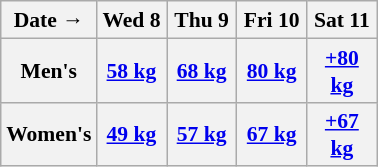<table class="wikitable" style="margin:0.5em auto; font-size:90%; line-height:1.25em;">
<tr align="center">
<th>Date →</th>
<th width="40px">Wed 8</th>
<th width="40px">Thu 9</th>
<th width="40px">Fri 10</th>
<th width="40px">Sat 11</th>
</tr>
<tr>
<th>Men's</th>
<th width="40px"><a href='#'>58 kg</a></th>
<th width="40px"><a href='#'>68 kg</a></th>
<th width="40px"><a href='#'>80 kg</a></th>
<th width="40px"><a href='#'>+80 kg</a></th>
</tr>
<tr align="center">
<th>Women's</th>
<th width="40px"><a href='#'>49 kg</a></th>
<th width="40px"><a href='#'>57 kg</a></th>
<th width="40px"><a href='#'>67 kg</a></th>
<th width="40px"><a href='#'>+67 kg</a></th>
</tr>
</table>
